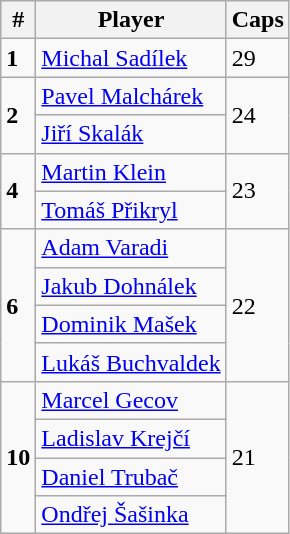<table class="wikitable">
<tr>
<th>#</th>
<th>Player</th>
<th>Caps</th>
</tr>
<tr>
<td><strong>1</strong></td>
<td><a href='#'>Michal Sadílek</a></td>
<td>29</td>
</tr>
<tr>
<td rowspan="2"><strong>2</strong></td>
<td><a href='#'>Pavel Malchárek</a></td>
<td rowspan="2">24</td>
</tr>
<tr>
<td><a href='#'>Jiří Skalák</a></td>
</tr>
<tr>
<td rowspan="2"><strong>4</strong></td>
<td><a href='#'>Martin Klein</a></td>
<td rowspan="2">23</td>
</tr>
<tr>
<td><a href='#'>Tomáš Přikryl</a></td>
</tr>
<tr>
<td rowspan="4"><strong>6</strong></td>
<td><a href='#'>Adam Varadi</a></td>
<td rowspan="4">22</td>
</tr>
<tr>
<td><a href='#'>Jakub Dohnálek</a></td>
</tr>
<tr>
<td><a href='#'>Dominik Mašek</a></td>
</tr>
<tr>
<td><a href='#'>Lukáš Buchvaldek</a></td>
</tr>
<tr>
<td rowspan="4"><strong>10</strong></td>
<td><a href='#'>Marcel Gecov</a></td>
<td rowspan="4">21</td>
</tr>
<tr>
<td><a href='#'>Ladislav Krejčí</a></td>
</tr>
<tr>
<td><a href='#'>Daniel Trubač</a></td>
</tr>
<tr>
<td><a href='#'>Ondřej Šašinka</a></td>
</tr>
</table>
